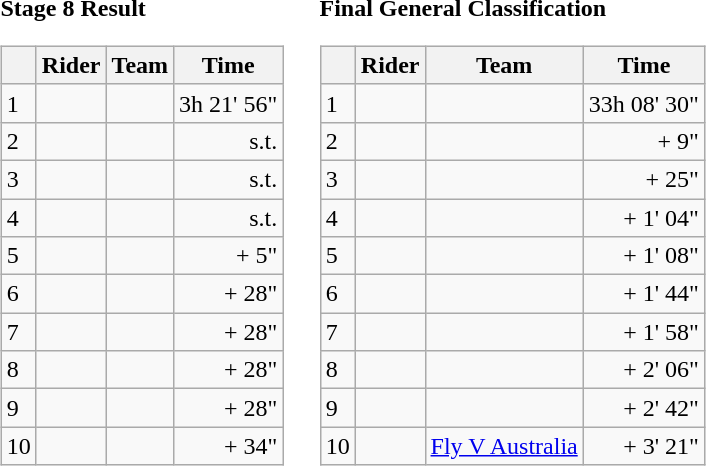<table>
<tr>
<td><strong>Stage 8 Result</strong><br><table class="wikitable">
<tr>
<th></th>
<th>Rider</th>
<th>Team</th>
<th>Time</th>
</tr>
<tr>
<td>1</td>
<td></td>
<td></td>
<td align="right">3h 21' 56"</td>
</tr>
<tr>
<td>2</td>
<td></td>
<td></td>
<td align="right">s.t.</td>
</tr>
<tr>
<td>3</td>
<td></td>
<td></td>
<td align="right">s.t.</td>
</tr>
<tr>
<td>4</td>
<td></td>
<td></td>
<td align="right">s.t.</td>
</tr>
<tr>
<td>5</td>
<td></td>
<td></td>
<td align="right">+ 5"</td>
</tr>
<tr>
<td>6</td>
<td></td>
<td></td>
<td align="right">+ 28"</td>
</tr>
<tr>
<td>7</td>
<td></td>
<td></td>
<td align="right">+ 28"</td>
</tr>
<tr>
<td>8</td>
<td> </td>
<td></td>
<td align="right">+ 28"</td>
</tr>
<tr>
<td>9</td>
<td></td>
<td></td>
<td align="right">+ 28"</td>
</tr>
<tr>
<td>10</td>
<td></td>
<td></td>
<td align="right">+ 34"</td>
</tr>
</table>
</td>
<td></td>
<td><strong>Final General Classification</strong><br><table class="wikitable">
<tr>
<th></th>
<th>Rider</th>
<th>Team</th>
<th>Time</th>
</tr>
<tr>
<td>1</td>
<td> </td>
<td></td>
<td align="right">33h 08' 30"</td>
</tr>
<tr>
<td>2</td>
<td></td>
<td></td>
<td align="right">+ 9"</td>
</tr>
<tr>
<td>3</td>
<td></td>
<td></td>
<td align="right">+ 25"</td>
</tr>
<tr>
<td>4</td>
<td></td>
<td></td>
<td align="right">+ 1' 04"</td>
</tr>
<tr>
<td>5</td>
<td></td>
<td></td>
<td align="right">+ 1' 08"</td>
</tr>
<tr>
<td>6</td>
<td></td>
<td></td>
<td align="right">+ 1' 44"</td>
</tr>
<tr>
<td>7</td>
<td></td>
<td></td>
<td align="right">+ 1' 58"</td>
</tr>
<tr>
<td>8</td>
<td> </td>
<td></td>
<td align="right">+ 2' 06"</td>
</tr>
<tr>
<td>9</td>
<td></td>
<td></td>
<td align="right">+ 2' 42"</td>
</tr>
<tr>
<td>10</td>
<td></td>
<td><a href='#'>Fly V Australia</a></td>
<td align="right">+ 3' 21"</td>
</tr>
</table>
</td>
</tr>
</table>
